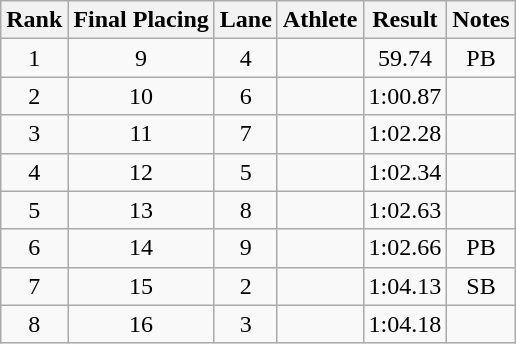<table class="wikitable sortable" style="text-align:center">
<tr>
<th>Rank</th>
<th>Final Placing</th>
<th>Lane</th>
<th>Athlete</th>
<th>Result</th>
<th>Notes</th>
</tr>
<tr>
<td>1</td>
<td>9</td>
<td>4</td>
<td align=left></td>
<td>59.74</td>
<td>PB</td>
</tr>
<tr>
<td>2</td>
<td>10</td>
<td>6</td>
<td align=left></td>
<td>1:00.87</td>
<td></td>
</tr>
<tr>
<td>3</td>
<td>11</td>
<td>7</td>
<td align=left></td>
<td>1:02.28</td>
<td></td>
</tr>
<tr>
<td>4</td>
<td>12</td>
<td>5</td>
<td align=left></td>
<td>1:02.34</td>
<td></td>
</tr>
<tr>
<td>5</td>
<td>13</td>
<td>8</td>
<td align=left></td>
<td>1:02.63</td>
<td></td>
</tr>
<tr>
<td>6</td>
<td>14</td>
<td>9</td>
<td align=left></td>
<td>1:02.66</td>
<td>PB</td>
</tr>
<tr>
<td>7</td>
<td>15</td>
<td>2</td>
<td align=left></td>
<td>1:04.13</td>
<td>SB</td>
</tr>
<tr>
<td>8</td>
<td>16</td>
<td>3</td>
<td align=left></td>
<td>1:04.18</td>
<td></td>
</tr>
</table>
